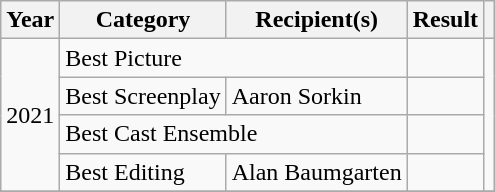<table class="wikitable unsortable plainrowheaders">
<tr>
<th scope="col">Year</th>
<th scope="col">Category</th>
<th scope="col">Recipient(s)</th>
<th scope="col">Result</th>
<th scope="col" class="unsortable"></th>
</tr>
<tr>
<td rowspan="4">2021</td>
<td colspan="2">Best Picture</td>
<td></td>
<td rowspan="4" align="center"></td>
</tr>
<tr>
<td>Best Screenplay</td>
<td>Aaron Sorkin</td>
<td></td>
</tr>
<tr>
<td colspan="2">Best Cast Ensemble</td>
<td></td>
</tr>
<tr>
<td>Best Editing</td>
<td>Alan Baumgarten</td>
<td></td>
</tr>
<tr>
</tr>
</table>
